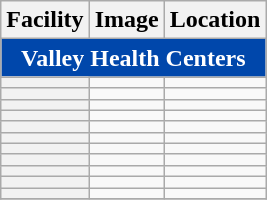<table class="wikitable plainrowheaders">
<tr>
<th scope="col">Facility</th>
<th scope="col">Image</th>
<th scope="col">Location</th>
</tr>
<tr>
<th scope="col" colspan="4" style="background:#0047AB; color: white;"><strong>Valley Health Centers</strong></th>
</tr>
<tr>
<th scope="row"></th>
<td></td>
<td></td>
</tr>
<tr>
<th scope="row"></th>
<td></td>
<td></td>
</tr>
<tr>
<th scope="row"></th>
<td></td>
<td></td>
</tr>
<tr>
<th scope="row"></th>
<td></td>
<td></td>
</tr>
<tr>
<th scope="row"></th>
<td></td>
<td></td>
</tr>
<tr>
<th scope="row"></th>
<td></td>
<td></td>
</tr>
<tr>
<th scope="row"></th>
<td></td>
<td></td>
</tr>
<tr>
<th scope="row"></th>
<td></td>
<td></td>
</tr>
<tr>
<th scope="row"></th>
<td></td>
<td></td>
</tr>
<tr>
<th scope="row"></th>
<td></td>
<td></td>
</tr>
<tr>
<th scope="row"></th>
<td></td>
<td></td>
</tr>
<tr>
</tr>
</table>
